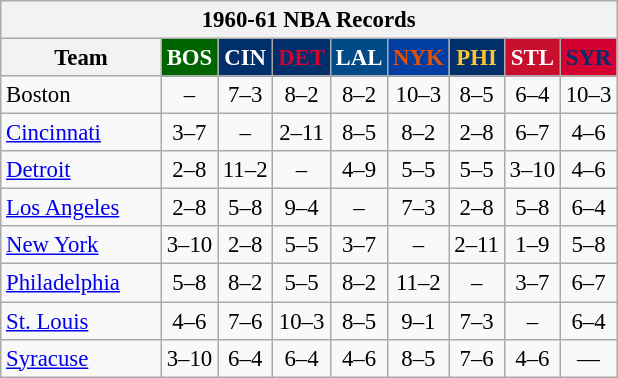<table class="wikitable" style="font-size:95%; text-align:center;">
<tr>
<th colspan=9>1960-61 NBA Records</th>
</tr>
<tr>
<th width=100>Team</th>
<th style="background:#006400;color:#FFFFFF;width=35">BOS</th>
<th style="background:#012F6B;color:#FFFFFF;width=35">CIN</th>
<th style="background:#012F6B;color:#D40032;width=35">DET</th>
<th style="background:#004B87;color:#FFFFFF;width=35">LAL</th>
<th style="background:#003EA4;color:#E45206;width=35">NYK</th>
<th style="background:#012F6B;color:#FEC72E;width=35">PHI</th>
<th style="background:#C90F2E;color:#FFFFFF;width=35">STL</th>
<th style="background:#D40032;color:#022E6B;width=35">SYR</th>
</tr>
<tr>
<td style="text-align:left;">Boston</td>
<td>–</td>
<td>7–3</td>
<td>8–2</td>
<td>8–2</td>
<td>10–3</td>
<td>8–5</td>
<td>6–4</td>
<td>10–3</td>
</tr>
<tr>
<td style="text-align:left;"><a href='#'>Cincinnati</a></td>
<td>3–7</td>
<td>–</td>
<td>2–11</td>
<td>8–5</td>
<td>8–2</td>
<td>2–8</td>
<td>6–7</td>
<td>4–6</td>
</tr>
<tr>
<td style="text-align:left;"><a href='#'>Detroit</a></td>
<td>2–8</td>
<td>11–2</td>
<td>–</td>
<td>4–9</td>
<td>5–5</td>
<td>5–5</td>
<td>3–10</td>
<td>4–6</td>
</tr>
<tr>
<td style="text-align:left;"><a href='#'>Los Angeles</a></td>
<td>2–8</td>
<td>5–8</td>
<td>9–4</td>
<td>–</td>
<td>7–3</td>
<td>2–8</td>
<td>5–8</td>
<td>6–4</td>
</tr>
<tr>
<td style="text-align:left;"><a href='#'>New York</a></td>
<td>3–10</td>
<td>2–8</td>
<td>5–5</td>
<td>3–7</td>
<td>–</td>
<td>2–11</td>
<td>1–9</td>
<td>5–8</td>
</tr>
<tr>
<td style="text-align:left;"><a href='#'>Philadelphia</a></td>
<td>5–8</td>
<td>8–2</td>
<td>5–5</td>
<td>8–2</td>
<td>11–2</td>
<td>–</td>
<td>3–7</td>
<td>6–7</td>
</tr>
<tr>
<td style="text-align:left;"><a href='#'>St. Louis</a></td>
<td>4–6</td>
<td>7–6</td>
<td>10–3</td>
<td>8–5</td>
<td>9–1</td>
<td>7–3</td>
<td>–</td>
<td>6–4</td>
</tr>
<tr>
<td style="text-align:left;"><a href='#'>Syracuse</a></td>
<td>3–10</td>
<td>6–4</td>
<td>6–4</td>
<td>4–6</td>
<td>8–5</td>
<td>7–6</td>
<td>4–6</td>
<td>—</td>
</tr>
</table>
